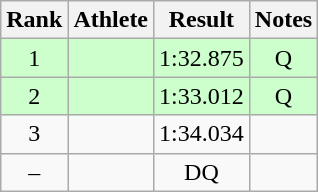<table class="wikitable" style="text-align:center">
<tr>
<th>Rank</th>
<th>Athlete</th>
<th>Result</th>
<th>Notes</th>
</tr>
<tr bgcolor=ccffcc>
<td>1</td>
<td align=left></td>
<td>1:32.875</td>
<td>Q</td>
</tr>
<tr bgcolor=ccffcc>
<td>2</td>
<td align=left></td>
<td>1:33.012</td>
<td>Q</td>
</tr>
<tr>
<td>3</td>
<td align=left></td>
<td>1:34.034</td>
<td></td>
</tr>
<tr>
<td>–</td>
<td align=left></td>
<td>DQ</td>
<td></td>
</tr>
</table>
